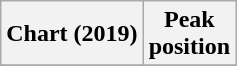<table class="wikitable sortable plainrowheaders" style="text-align:center">
<tr>
<th scope="col">Chart (2019)</th>
<th scope="col">Peak<br>position</th>
</tr>
<tr>
</tr>
</table>
